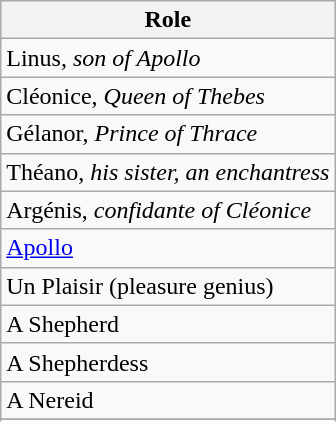<table class="wikitable">
<tr>
<th>Role</th>
</tr>
<tr>
<td>Linus, <em>son of Apollo</em></td>
</tr>
<tr>
<td>Cléonice, <em>Queen of Thebes</em></td>
</tr>
<tr>
<td>Gélanor, <em>Prince of Thrace</em></td>
</tr>
<tr>
<td>Théano, <em>his sister, an enchantress</em></td>
</tr>
<tr>
<td>Argénis, <em>confidante of Cléonice</em></td>
</tr>
<tr>
<td><a href='#'>Apollo</a></td>
</tr>
<tr>
<td>Un Plaisir (pleasure genius)</td>
</tr>
<tr>
<td>A Shepherd</td>
</tr>
<tr>
<td>A Shepherdess</td>
</tr>
<tr>
<td>A Nereid</td>
</tr>
<tr>
</tr>
<tr Choir of Thebans, Thraces, Shepherds, Blacksmiths, Nereids and Tritons and Divinities of the Sea>
</tr>
</table>
